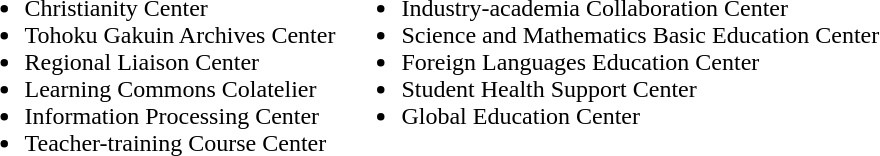<table>
<tr>
<td valign="top"><br><ul><li>Christianity Center</li><li>Tohoku Gakuin Archives Center</li><li>Regional Liaison Center</li><li>Learning Commons Colatelier</li><li>Information Processing Center</li><li>Teacher-training Course Center</li></ul></td>
<td valign="top"><br><ul><li>Industry-academia Collaboration Center</li><li>Science and Mathematics Basic Education Center</li><li>Foreign Languages Education Center</li><li>Student Health Support Center</li><li>Global Education Center</li></ul></td>
</tr>
</table>
